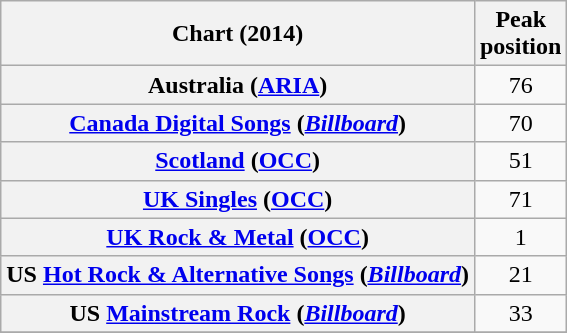<table class="wikitable sortable plainrowheaders" style="text-align:center">
<tr>
<th scope="col">Chart (2014)</th>
<th scope="col">Peak<br>position</th>
</tr>
<tr>
<th scope="row">Australia (<a href='#'>ARIA</a>)</th>
<td>76</td>
</tr>
<tr>
<th scope="row"><a href='#'>Canada Digital Songs</a> (<em><a href='#'>Billboard</a></em>)</th>
<td>70</td>
</tr>
<tr>
<th scope="row"><a href='#'>Scotland</a> (<a href='#'>OCC</a>)</th>
<td>51</td>
</tr>
<tr>
<th scope="row"><a href='#'>UK Singles</a> (<a href='#'>OCC</a>)</th>
<td>71</td>
</tr>
<tr>
<th scope="row"><a href='#'>UK Rock & Metal</a> (<a href='#'>OCC</a>)</th>
<td>1</td>
</tr>
<tr>
<th scope="row">US <a href='#'>Hot Rock & Alternative Songs</a> (<em><a href='#'>Billboard</a></em>)</th>
<td>21</td>
</tr>
<tr>
<th scope="row">US <a href='#'>Mainstream Rock</a> (<em><a href='#'>Billboard</a></em>)</th>
<td>33</td>
</tr>
<tr>
</tr>
</table>
